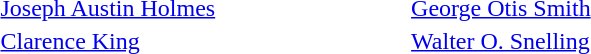<table style="width: 40%; ; border: none; text-align: left;">
<tr>
<td><a href='#'>Joseph Austin Holmes</a></td>
<td><a href='#'>George Otis Smith</a></td>
</tr>
<tr>
<td><a href='#'>Clarence King</a></td>
<td><a href='#'>Walter O. Snelling</a></td>
</tr>
</table>
